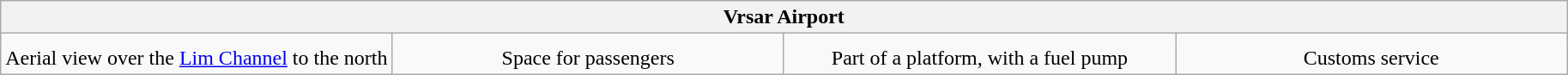<table class="wikitable">
<tr>
<th colspan=4>Vrsar Airport</th>
</tr>
<tr>
<td align=center width=25% style="border-bottom: none;"></td>
<td align=center width=25% style="border-bottom: none;"></td>
<td align=center width=25% style="border-bottom: none;"></td>
<td align=center width=25% style="border-bottom: none;"></td>
</tr>
<tr>
<td align=center style="border-top: none;">Aerial view over the <a href='#'>Lim Channel</a> to the north</td>
<td align=center style="border-top: none;">Space for passengers</td>
<td align=center style="border-top: none;">Part of a platform, with a fuel pump</td>
<td align=center style="border-top: none;">Customs service</td>
</tr>
</table>
